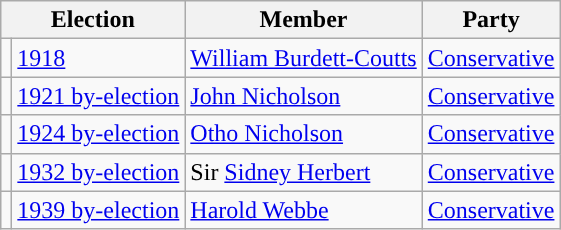<table class="wikitable">
<tr>
<th colspan=2>Election</th>
<th>Member</th>
<th>Party</th>
</tr>
<tr>
<td style="color:inherit;background-color: "></td>
<td><a href='#'>1918</a></td>
<td><a href='#'>William Burdett-Coutts</a></td>
<td><a href='#'>Conservative</a></td>
</tr>
<tr>
<td style="color:inherit;background-color: "></td>
<td><a href='#'>1921 by-election</a></td>
<td><a href='#'>John Nicholson</a></td>
<td><a href='#'>Conservative</a></td>
</tr>
<tr>
<td style="color:inherit;background-color: "></td>
<td><a href='#'>1924 by-election</a></td>
<td><a href='#'>Otho Nicholson</a></td>
<td><a href='#'>Conservative</a></td>
</tr>
<tr>
<td style="color:inherit;background-color: "></td>
<td><a href='#'>1932 by-election</a></td>
<td>Sir <a href='#'>Sidney Herbert</a></td>
<td><a href='#'>Conservative</a></td>
</tr>
<tr>
<td style="color:inherit;background-color: "></td>
<td><a href='#'>1939 by-election</a></td>
<td><a href='#'>Harold Webbe</a></td>
<td><a href='#'>Conservative</a></td>
</tr>
</table>
